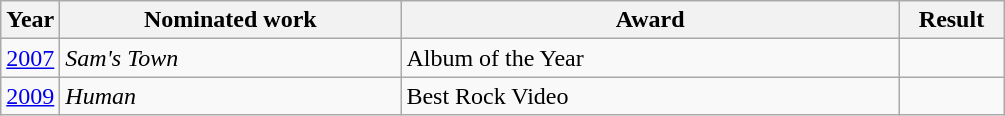<table class="wikitable">
<tr>
<th>Year</th>
<th width="220">Nominated work</th>
<th width="325">Award</th>
<th width="62">Result</th>
</tr>
<tr>
<td><a href='#'>2007</a></td>
<td><em>Sam's Town</em></td>
<td>Album of the Year</td>
<td></td>
</tr>
<tr>
<td><a href='#'>2009</a></td>
<td><em>Human</em></td>
<td>Best Rock Video</td>
<td></td>
</tr>
</table>
